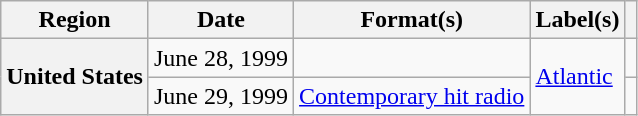<table class="wikitable plainrowheaders">
<tr>
<th scope="col">Region</th>
<th scope="col">Date</th>
<th scope="col">Format(s)</th>
<th scope="col">Label(s)</th>
<th scope="col"></th>
</tr>
<tr>
<th scope="row" rowspan="3">United States</th>
<td>June 28, 1999</td>
<td></td>
<td rowspan="3"><a href='#'>Atlantic</a></td>
<td align="center"></td>
</tr>
<tr>
<td>June 29, 1999</td>
<td><a href='#'>Contemporary hit radio</a></td>
<td align="center"></td>
</tr>
</table>
